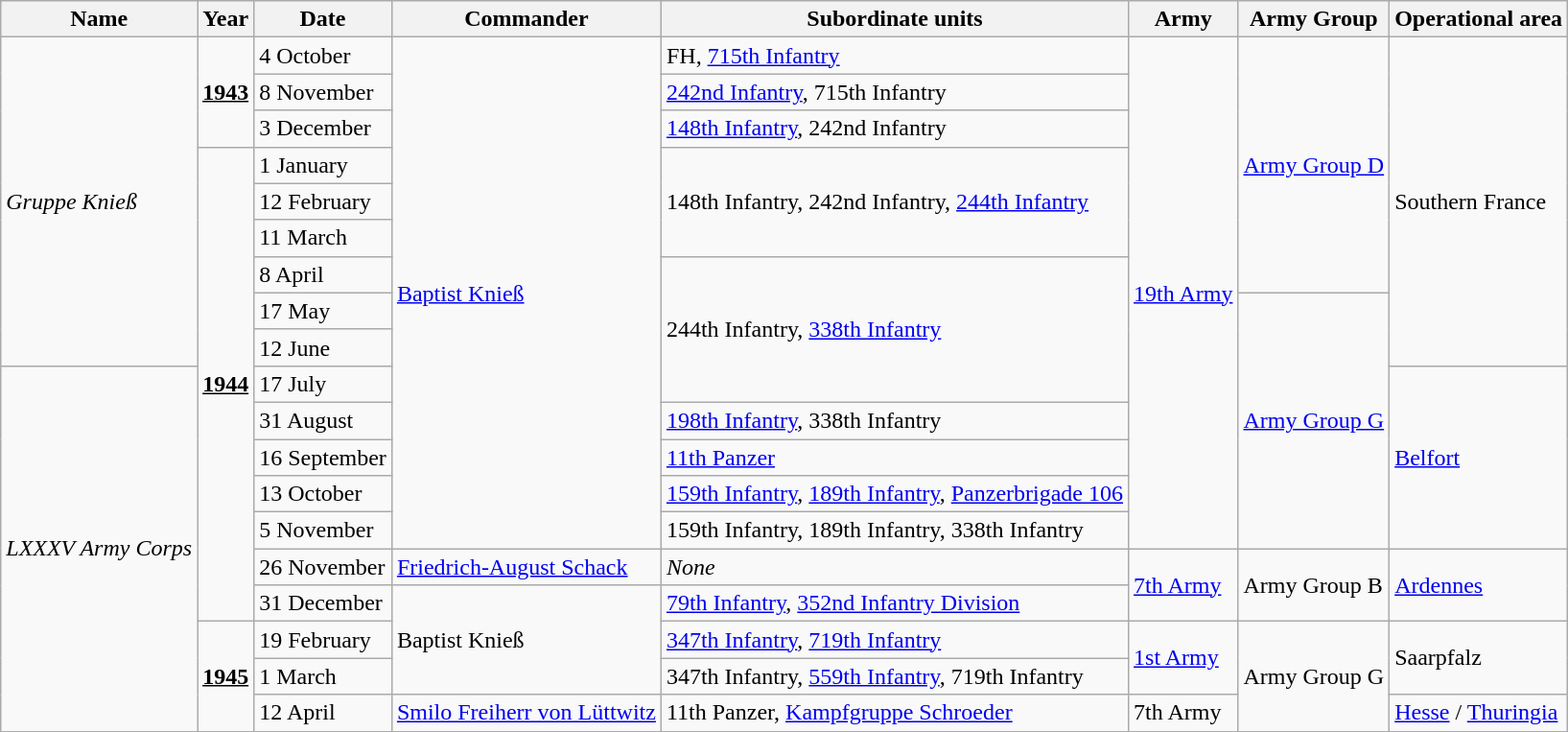<table class="wikitable">
<tr>
<th>Name</th>
<th>Year</th>
<th>Date</th>
<th>Commander</th>
<th>Subordinate units</th>
<th>Army</th>
<th>Army Group</th>
<th>Operational area</th>
</tr>
<tr>
<td rowspan="9"><em>Gruppe Knieß</em></td>
<td rowspan="3"><strong><u>1943</u></strong></td>
<td>4 October</td>
<td rowspan="14"><a href='#'>Baptist Knieß</a></td>
<td>FH, <a href='#'>715th Infantry</a></td>
<td rowspan="14"><a href='#'>19th Army</a></td>
<td rowspan="7"><a href='#'>Army Group D</a></td>
<td rowspan="9">Southern France</td>
</tr>
<tr>
<td>8 November</td>
<td><a href='#'>242nd Infantry</a>, 715th Infantry</td>
</tr>
<tr>
<td>3 December</td>
<td><a href='#'>148th Infantry</a>, 242nd Infantry</td>
</tr>
<tr>
<td rowspan="13"><strong><u>1944</u></strong></td>
<td>1 January</td>
<td rowspan="3">148th Infantry, 242nd Infantry, <a href='#'>244th Infantry</a></td>
</tr>
<tr>
<td>12 February</td>
</tr>
<tr>
<td>11 March</td>
</tr>
<tr>
<td>8 April</td>
<td rowspan="4">244th Infantry, <a href='#'>338th Infantry</a></td>
</tr>
<tr>
<td>17 May</td>
<td rowspan="7"><a href='#'>Army Group G</a></td>
</tr>
<tr>
<td>12 June</td>
</tr>
<tr>
<td rowspan="10"><em>LXXXV Army Corps</em></td>
<td>17 July</td>
<td rowspan="5"><a href='#'>Belfort</a></td>
</tr>
<tr>
<td>31 August</td>
<td><a href='#'>198th Infantry</a>, 338th Infantry</td>
</tr>
<tr>
<td>16 September</td>
<td><a href='#'>11th Panzer</a></td>
</tr>
<tr>
<td>13 October</td>
<td><a href='#'>159th Infantry</a>, <a href='#'>189th Infantry</a>, <a href='#'>Panzerbrigade 106</a></td>
</tr>
<tr>
<td>5 November</td>
<td>159th Infantry, 189th Infantry, 338th Infantry</td>
</tr>
<tr>
<td>26 November</td>
<td><a href='#'>Friedrich-August Schack</a></td>
<td><em>None</em></td>
<td rowspan="2"><a href='#'>7th Army</a></td>
<td rowspan="2">Army Group B</td>
<td rowspan="2"><a href='#'>Ardennes</a></td>
</tr>
<tr>
<td>31 December</td>
<td rowspan="3">Baptist Knieß</td>
<td><a href='#'>79th Infantry</a>, <a href='#'>352nd Infantry Division</a></td>
</tr>
<tr>
<td rowspan="3"><strong><u>1945</u></strong></td>
<td>19 February</td>
<td><a href='#'>347th Infantry</a>, <a href='#'>719th Infantry</a></td>
<td rowspan="2"><a href='#'>1st Army</a></td>
<td rowspan="3">Army Group G</td>
<td rowspan="2">Saarpfalz</td>
</tr>
<tr>
<td>1 March</td>
<td>347th Infantry, <a href='#'>559th Infantry</a>, 719th Infantry</td>
</tr>
<tr>
<td>12 April</td>
<td><a href='#'>Smilo Freiherr von Lüttwitz</a></td>
<td>11th Panzer, <a href='#'>Kampfgruppe Schroeder</a></td>
<td>7th Army</td>
<td><a href='#'>Hesse</a> / <a href='#'>Thuringia</a></td>
</tr>
</table>
